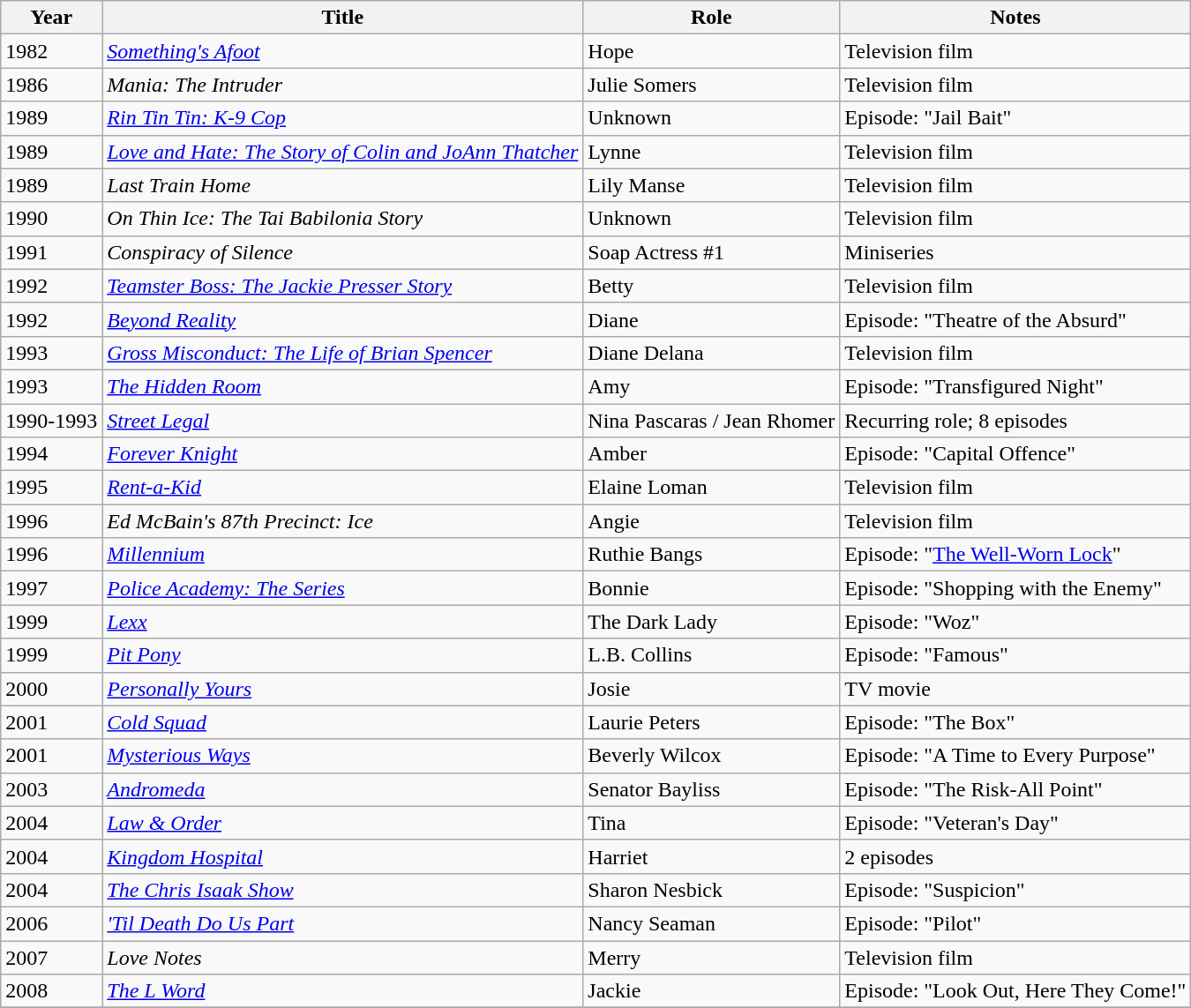<table class="wikitable sortable">
<tr>
<th>Year</th>
<th>Title</th>
<th>Role</th>
<th class="unsortable">Notes</th>
</tr>
<tr>
<td>1982</td>
<td><em><a href='#'>Something's Afoot</a></em></td>
<td>Hope</td>
<td>Television film</td>
</tr>
<tr>
<td>1986</td>
<td><em>Mania: The Intruder</em></td>
<td>Julie Somers</td>
<td>Television film</td>
</tr>
<tr>
<td>1989</td>
<td><em><a href='#'>Rin Tin Tin: K-9 Cop</a></em></td>
<td>Unknown</td>
<td>Episode: "Jail Bait"</td>
</tr>
<tr>
<td>1989</td>
<td><em><a href='#'>Love and Hate: The Story of Colin and JoAnn Thatcher</a></em></td>
<td>Lynne</td>
<td>Television film</td>
</tr>
<tr>
<td>1989</td>
<td><em>Last Train Home</em></td>
<td>Lily Manse</td>
<td>Television film</td>
</tr>
<tr>
<td>1990</td>
<td><em>On Thin Ice: The Tai Babilonia Story</em></td>
<td>Unknown</td>
<td>Television film</td>
</tr>
<tr>
<td>1991</td>
<td><em>Conspiracy of Silence</em></td>
<td>Soap Actress #1</td>
<td>Miniseries</td>
</tr>
<tr>
<td>1992</td>
<td><em><a href='#'>Teamster Boss: The Jackie Presser Story</a></em></td>
<td>Betty</td>
<td>Television film</td>
</tr>
<tr>
<td>1992</td>
<td><em><a href='#'>Beyond Reality</a></em></td>
<td>Diane</td>
<td>Episode: "Theatre of the Absurd"</td>
</tr>
<tr>
<td>1993</td>
<td><em><a href='#'>Gross Misconduct: The Life of Brian Spencer</a></em></td>
<td>Diane Delana</td>
<td>Television film</td>
</tr>
<tr>
<td>1993</td>
<td data-sort-value="Hidden Room, The"><em><a href='#'>The Hidden Room</a></em></td>
<td>Amy</td>
<td>Episode: "Transfigured Night"</td>
</tr>
<tr>
<td>1990-1993</td>
<td><em><a href='#'>Street Legal</a></em></td>
<td>Nina Pascaras / Jean Rhomer</td>
<td>Recurring role; 8 episodes</td>
</tr>
<tr>
<td>1994</td>
<td><em><a href='#'>Forever Knight</a></em></td>
<td>Amber</td>
<td>Episode: "Capital Offence"</td>
</tr>
<tr>
<td>1995</td>
<td><em><a href='#'>Rent-a-Kid</a></em></td>
<td>Elaine Loman</td>
<td>Television film</td>
</tr>
<tr>
<td>1996</td>
<td><em>Ed McBain's 87th Precinct: Ice</em></td>
<td>Angie</td>
<td>Television film</td>
</tr>
<tr>
<td>1996</td>
<td><em><a href='#'>Millennium</a></em></td>
<td>Ruthie Bangs</td>
<td>Episode: "<a href='#'>The Well-Worn Lock</a>"</td>
</tr>
<tr>
<td>1997</td>
<td><em><a href='#'>Police Academy: The Series</a></em></td>
<td>Bonnie</td>
<td>Episode: "Shopping with the Enemy"</td>
</tr>
<tr>
<td>1999</td>
<td><em><a href='#'>Lexx</a></em></td>
<td>The Dark Lady</td>
<td>Episode: "Woz"</td>
</tr>
<tr>
<td>1999</td>
<td><em><a href='#'>Pit Pony</a></em></td>
<td>L.B. Collins</td>
<td>Episode: "Famous"</td>
</tr>
<tr>
<td>2000</td>
<td><em><a href='#'>Personally Yours</a></em></td>
<td>Josie</td>
<td>TV movie</td>
</tr>
<tr>
<td>2001</td>
<td><em><a href='#'>Cold Squad</a></em></td>
<td>Laurie Peters</td>
<td>Episode: "The Box"</td>
</tr>
<tr>
<td>2001</td>
<td><em><a href='#'>Mysterious Ways</a></em></td>
<td>Beverly Wilcox</td>
<td>Episode: "A Time to Every Purpose"</td>
</tr>
<tr>
<td>2003</td>
<td><em><a href='#'>Andromeda</a></em></td>
<td>Senator Bayliss</td>
<td>Episode: "The Risk-All Point"</td>
</tr>
<tr>
<td>2004</td>
<td><em><a href='#'>Law & Order</a></em></td>
<td>Tina</td>
<td>Episode: "Veteran's Day"</td>
</tr>
<tr>
<td>2004</td>
<td><em><a href='#'>Kingdom Hospital</a></em></td>
<td>Harriet</td>
<td>2 episodes</td>
</tr>
<tr>
<td>2004</td>
<td data-sort-value="Chris Isaak Show, The"><em><a href='#'>The Chris Isaak Show</a></em></td>
<td>Sharon Nesbick</td>
<td>Episode: "Suspicion"</td>
</tr>
<tr>
<td>2006</td>
<td data-sort-value="Til Death Do Us Part"><em><a href='#'>'Til Death Do Us Part</a></em></td>
<td>Nancy Seaman</td>
<td>Episode: "Pilot"</td>
</tr>
<tr>
<td>2007</td>
<td><em>Love Notes</em></td>
<td>Merry</td>
<td>Television film</td>
</tr>
<tr>
<td>2008</td>
<td data-sort-value="L Word, The"><em><a href='#'>The L Word</a></em></td>
<td>Jackie</td>
<td>Episode: "Look Out, Here They Come!"</td>
</tr>
<tr>
</tr>
</table>
